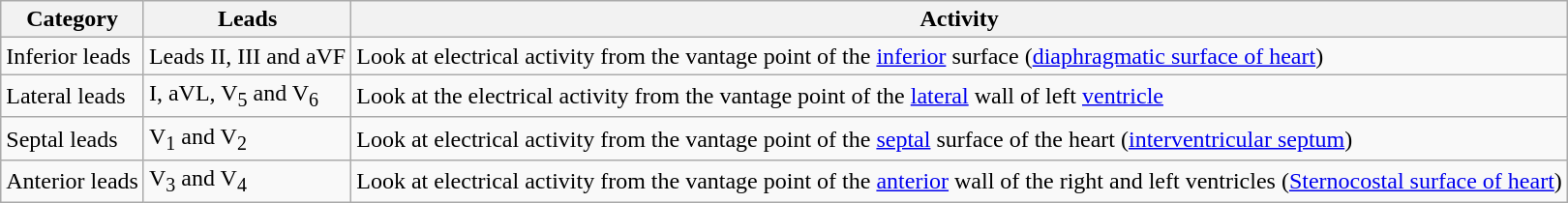<table class="wikitable">
<tr>
<th>Category</th>
<th>Leads</th>
<th>Activity</th>
</tr>
<tr>
<td>Inferior leads</td>
<td>Leads II, III and aVF</td>
<td>Look at electrical activity from the vantage point of the <a href='#'>inferior</a> surface (<a href='#'>diaphragmatic surface of heart</a>)</td>
</tr>
<tr>
<td>Lateral leads</td>
<td>I, aVL, V<sub>5</sub> and V<sub>6</sub></td>
<td>Look at the electrical activity from the vantage point of the <a href='#'>lateral</a> wall of left <a href='#'>ventricle</a></td>
</tr>
<tr>
<td>Septal leads</td>
<td>V<sub>1</sub> and V<sub>2</sub></td>
<td>Look at electrical activity from the vantage point of the <a href='#'>septal</a> surface of the heart (<a href='#'>interventricular septum</a>)</td>
</tr>
<tr>
<td>Anterior leads</td>
<td>V<sub>3</sub> and V<sub>4</sub></td>
<td>Look at electrical activity from the vantage point of the <a href='#'>anterior</a> wall of the right and left ventricles (<a href='#'>Sternocostal surface of heart</a>)</td>
</tr>
</table>
